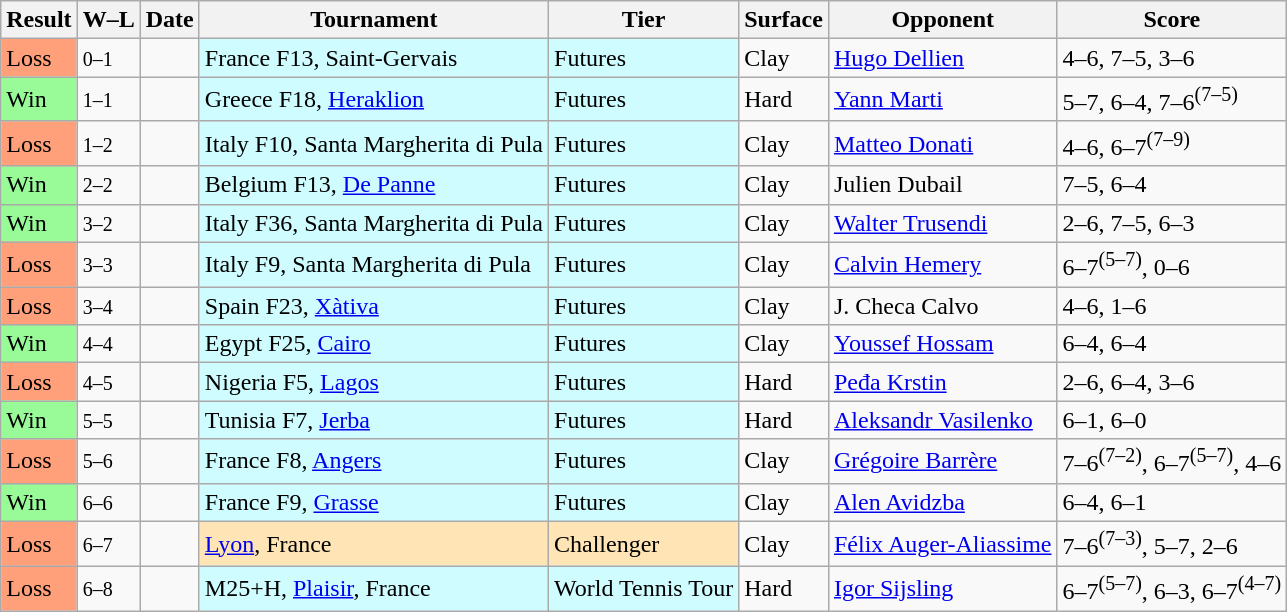<table class="sortable wikitable">
<tr>
<th>Result</th>
<th class="unsortable">W–L</th>
<th>Date</th>
<th>Tournament</th>
<th>Tier</th>
<th>Surface</th>
<th>Opponent</th>
<th class="unsortable">Score</th>
</tr>
<tr>
<td bgcolor=FFA07A>Loss</td>
<td><small>0–1</small></td>
<td></td>
<td style="background:#cffcff;">France F13, Saint-Gervais</td>
<td style="background:#cffcff;">Futures</td>
<td>Clay</td>
<td> <a href='#'>Hugo Dellien</a></td>
<td>4–6, 7–5, 3–6</td>
</tr>
<tr>
<td bgcolor=98FB98>Win</td>
<td><small>1–1</small></td>
<td></td>
<td style="background:#cffcff;">Greece F18, <a href='#'>Heraklion</a></td>
<td style="background:#cffcff;">Futures</td>
<td>Hard</td>
<td> <a href='#'>Yann Marti</a></td>
<td>5–7, 6–4, 7–6<sup>(7–5)</sup></td>
</tr>
<tr>
<td bgcolor=FFA07A>Loss</td>
<td><small>1–2</small></td>
<td></td>
<td style="background:#cffcff;">Italy F10, Santa Margherita di Pula</td>
<td style="background:#cffcff;">Futures</td>
<td>Clay</td>
<td> <a href='#'>Matteo Donati</a></td>
<td>4–6, 6–7<sup>(7–9)</sup></td>
</tr>
<tr>
<td bgcolor=98FB98>Win</td>
<td><small>2–2</small></td>
<td></td>
<td style="background:#cffcff;">Belgium F13, <a href='#'>De Panne</a></td>
<td style="background:#cffcff;">Futures</td>
<td>Clay</td>
<td> Julien Dubail</td>
<td>7–5, 6–4</td>
</tr>
<tr>
<td bgcolor=98FB98>Win</td>
<td><small>3–2</small></td>
<td></td>
<td style="background:#cffcff;">Italy F36, Santa Margherita di Pula</td>
<td style="background:#cffcff;">Futures</td>
<td>Clay</td>
<td> <a href='#'>Walter Trusendi</a></td>
<td>2–6, 7–5, 6–3</td>
</tr>
<tr>
<td bgcolor=FFA07A>Loss</td>
<td><small>3–3</small></td>
<td></td>
<td style="background:#cffcff;">Italy F9, Santa Margherita di Pula</td>
<td style="background:#cffcff;">Futures</td>
<td>Clay</td>
<td> <a href='#'>Calvin Hemery</a></td>
<td>6–7<sup>(5–7)</sup>, 0–6</td>
</tr>
<tr>
<td bgcolor=FFA07A>Loss</td>
<td><small>3–4</small></td>
<td></td>
<td style="background:#cffcff;">Spain F23, <a href='#'>Xàtiva</a></td>
<td style="background:#cffcff;">Futures</td>
<td>Clay</td>
<td> J. Checa Calvo</td>
<td>4–6, 1–6</td>
</tr>
<tr>
<td bgcolor=98FB98>Win</td>
<td><small>4–4</small></td>
<td></td>
<td style="background:#cffcff;">Egypt F25, <a href='#'>Cairo</a></td>
<td style="background:#cffcff;">Futures</td>
<td>Clay</td>
<td> <a href='#'>Youssef Hossam</a></td>
<td>6–4, 6–4</td>
</tr>
<tr>
<td bgcolor=FFA07A>Loss</td>
<td><small>4–5</small></td>
<td></td>
<td style="background:#cffcff;">Nigeria F5, <a href='#'>Lagos</a></td>
<td style="background:#cffcff;">Futures</td>
<td>Hard</td>
<td> <a href='#'>Peđa Krstin</a></td>
<td>2–6, 6–4, 3–6</td>
</tr>
<tr>
<td bgcolor=98FB98>Win</td>
<td><small>5–5</small></td>
<td></td>
<td style="background:#cffcff;">Tunisia F7, <a href='#'>Jerba</a></td>
<td style="background:#cffcff;">Futures</td>
<td>Hard</td>
<td> <a href='#'>Aleksandr Vasilenko</a></td>
<td>6–1, 6–0</td>
</tr>
<tr>
<td bgcolor=FFA07A>Loss</td>
<td><small>5–6</small></td>
<td></td>
<td style="background:#cffcff;">France F8, <a href='#'>Angers</a></td>
<td style="background:#cffcff;">Futures</td>
<td>Clay</td>
<td> <a href='#'>Grégoire Barrère</a></td>
<td>7–6<sup>(7–2)</sup>, 6–7<sup>(5–7)</sup>, 4–6</td>
</tr>
<tr>
<td bgcolor=98FB98>Win</td>
<td><small>6–6</small></td>
<td></td>
<td style="background:#cffcff;">France F9, <a href='#'>Grasse</a></td>
<td style="background:#cffcff;">Futures</td>
<td>Clay</td>
<td> <a href='#'>Alen Avidzba</a></td>
<td>6–4, 6–1</td>
</tr>
<tr>
<td bgcolor=FFA07A>Loss</td>
<td><small>6–7</small></td>
<td></td>
<td style="background:moccasin;"><a href='#'>Lyon</a>, France</td>
<td style="background:moccasin;">Challenger</td>
<td>Clay</td>
<td> <a href='#'>Félix Auger-Aliassime</a></td>
<td>7–6<sup>(7–3)</sup>, 5–7, 2–6</td>
</tr>
<tr>
<td bgcolor=FFA07A>Loss</td>
<td><small>6–8</small></td>
<td></td>
<td style="background:#cffcff;">M25+H, <a href='#'>Plaisir</a>, France</td>
<td style="background:#cffcff;">World Tennis Tour</td>
<td>Hard</td>
<td> <a href='#'>Igor Sijsling</a></td>
<td>6–7<sup>(5–7)</sup>, 6–3, 6–7<sup>(4–7)</sup></td>
</tr>
</table>
